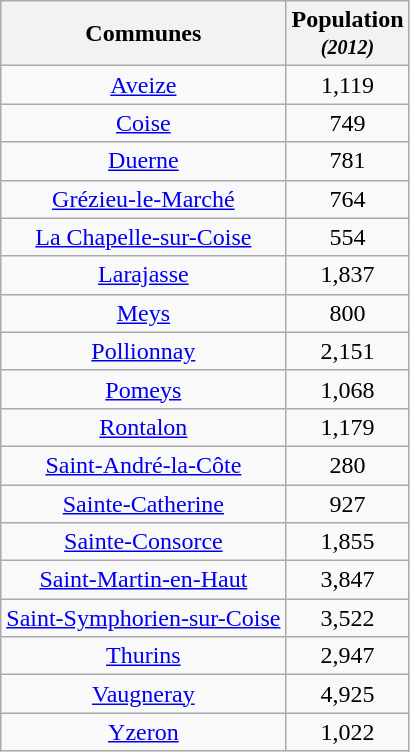<table class="wikitable centre" style="text-align:center;">
<tr>
<th socpe="col">Communes</th>
<th scope="col">Population<br><small><em>(2012)</em></small></th>
</tr>
<tr>
<td><a href='#'>Aveize</a></td>
<td>1,119</td>
</tr>
<tr>
<td><a href='#'>Coise</a></td>
<td>749</td>
</tr>
<tr>
<td><a href='#'>Duerne</a></td>
<td>781</td>
</tr>
<tr>
<td><a href='#'>Grézieu-le-Marché</a></td>
<td>764</td>
</tr>
<tr>
<td><a href='#'>La Chapelle-sur-Coise</a></td>
<td>554</td>
</tr>
<tr>
<td><a href='#'>Larajasse</a></td>
<td>1,837</td>
</tr>
<tr>
<td><a href='#'>Meys</a></td>
<td>800</td>
</tr>
<tr>
<td><a href='#'>Pollionnay</a></td>
<td>2,151</td>
</tr>
<tr>
<td><a href='#'>Pomeys</a></td>
<td>1,068</td>
</tr>
<tr>
<td><a href='#'>Rontalon</a></td>
<td>1,179</td>
</tr>
<tr>
<td><a href='#'>Saint-André-la-Côte</a></td>
<td>280</td>
</tr>
<tr>
<td><a href='#'>Sainte-Catherine</a></td>
<td>927</td>
</tr>
<tr>
<td><a href='#'>Sainte-Consorce</a></td>
<td>1,855</td>
</tr>
<tr>
<td><a href='#'>Saint-Martin-en-Haut</a></td>
<td>3,847</td>
</tr>
<tr>
<td><a href='#'>Saint-Symphorien-sur-Coise</a></td>
<td>3,522</td>
</tr>
<tr>
<td><a href='#'>Thurins</a></td>
<td>2,947</td>
</tr>
<tr>
<td><a href='#'>Vaugneray</a></td>
<td>4,925</td>
</tr>
<tr>
<td><a href='#'>Yzeron</a></td>
<td>1,022</td>
</tr>
</table>
